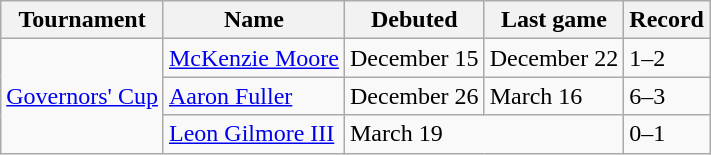<table class="wikitable">
<tr>
<th>Tournament</th>
<th>Name</th>
<th>Debuted</th>
<th>Last game</th>
<th>Record</th>
</tr>
<tr>
<td rowspan=3><a href='#'>Governors' Cup</a></td>
<td><a href='#'>McKenzie Moore</a></td>
<td>December 15 </td>
<td>December 22 </td>
<td>1–2</td>
</tr>
<tr>
<td><a href='#'>Aaron Fuller</a></td>
<td>December 26 </td>
<td>March 16 </td>
<td>6–3</td>
</tr>
<tr>
<td><a href='#'>Leon Gilmore III</a></td>
<td colspan=2>March 19 </td>
<td>0–1</td>
</tr>
</table>
